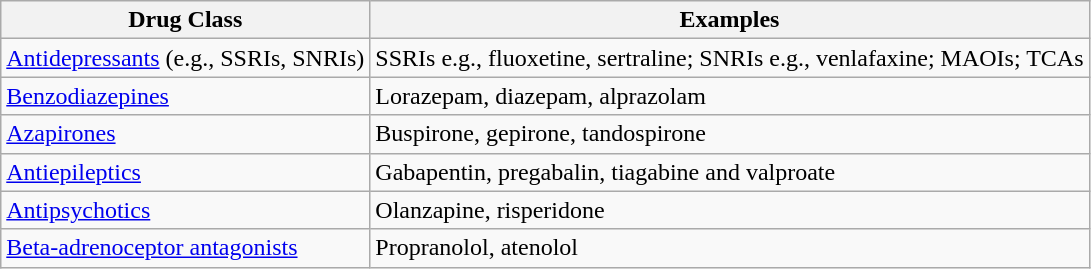<table class="wikitable">
<tr>
<th>Drug Class</th>
<th>Examples</th>
</tr>
<tr>
<td><a href='#'>Antidepressants</a> (e.g., SSRIs, SNRIs)</td>
<td>SSRIs e.g., fluoxetine, sertraline; SNRIs e.g., venlafaxine; MAOIs; TCAs</td>
</tr>
<tr>
<td><a href='#'>Benzodiazepines</a></td>
<td>Lorazepam, diazepam, alprazolam</td>
</tr>
<tr>
<td><a href='#'>Azapirones</a></td>
<td>Buspirone, gepirone, tandospirone</td>
</tr>
<tr>
<td><a href='#'>Antiepileptics</a></td>
<td>Gabapentin, pregabalin, tiagabine and valproate</td>
</tr>
<tr>
<td><a href='#'>Antipsychotics</a></td>
<td>Olanzapine, risperidone</td>
</tr>
<tr>
<td><a href='#'>Beta-adrenoceptor antagonists</a></td>
<td>Propranolol, atenolol</td>
</tr>
</table>
